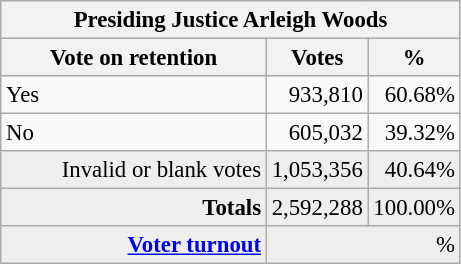<table class="wikitable" style="font-size: 95%;">
<tr style="background-color:#E9E9E9">
<th colspan=7>Presiding Justice Arleigh Woods</th>
</tr>
<tr style="background-color:#E9E9E9">
<th style="width: 170px">Vote on retention</th>
<th style="width: 50px">Votes</th>
<th style="width: 40px">%</th>
</tr>
<tr>
<td>Yes</td>
<td align="right">933,810</td>
<td align="right">60.68%</td>
</tr>
<tr>
<td>No</td>
<td align="right">605,032</td>
<td align="right">39.32%</td>
</tr>
<tr style="background-color:#EEEEEE">
<td align="right">Invalid or blank votes</td>
<td align="right">1,053,356</td>
<td align="right">40.64%</td>
</tr>
<tr style="background-color:#EEEEEE">
<td colspan="1" align="right"><strong>Totals</strong></td>
<td align="right">2,592,288</td>
<td align="right">100.00%</td>
</tr>
<tr style="background-color:#EEEEEE">
<td align="right"><strong><a href='#'>Voter turnout</a></strong></td>
<td colspan="2" align="right">%</td>
</tr>
</table>
